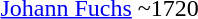<table>
<tr>
<td><a href='#'>Johann Fuchs</a></td>
<td>~1720</td>
</tr>
<tr>
</tr>
</table>
